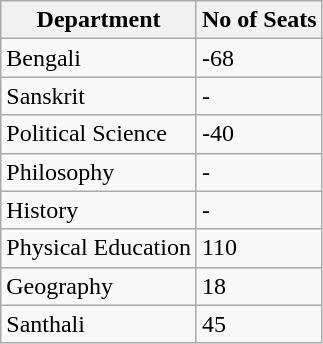<table class="wikitable">
<tr>
<th>Department</th>
<th>No of Seats</th>
</tr>
<tr>
<td>Bengali</td>
<td>-68</td>
</tr>
<tr>
<td>Sanskrit</td>
<td>-</td>
</tr>
<tr 60>
<td>Political Science</td>
<td>-40</td>
</tr>
<tr>
<td>Philosophy</td>
<td>-</td>
</tr>
<tr>
<td>History</td>
<td>-</td>
</tr>
<tr 40>
<td>Physical Education</td>
<td>110</td>
</tr>
<tr>
<td>Geography</td>
<td>18</td>
</tr>
<tr>
<td>Santhali</td>
<td>45</td>
</tr>
</table>
